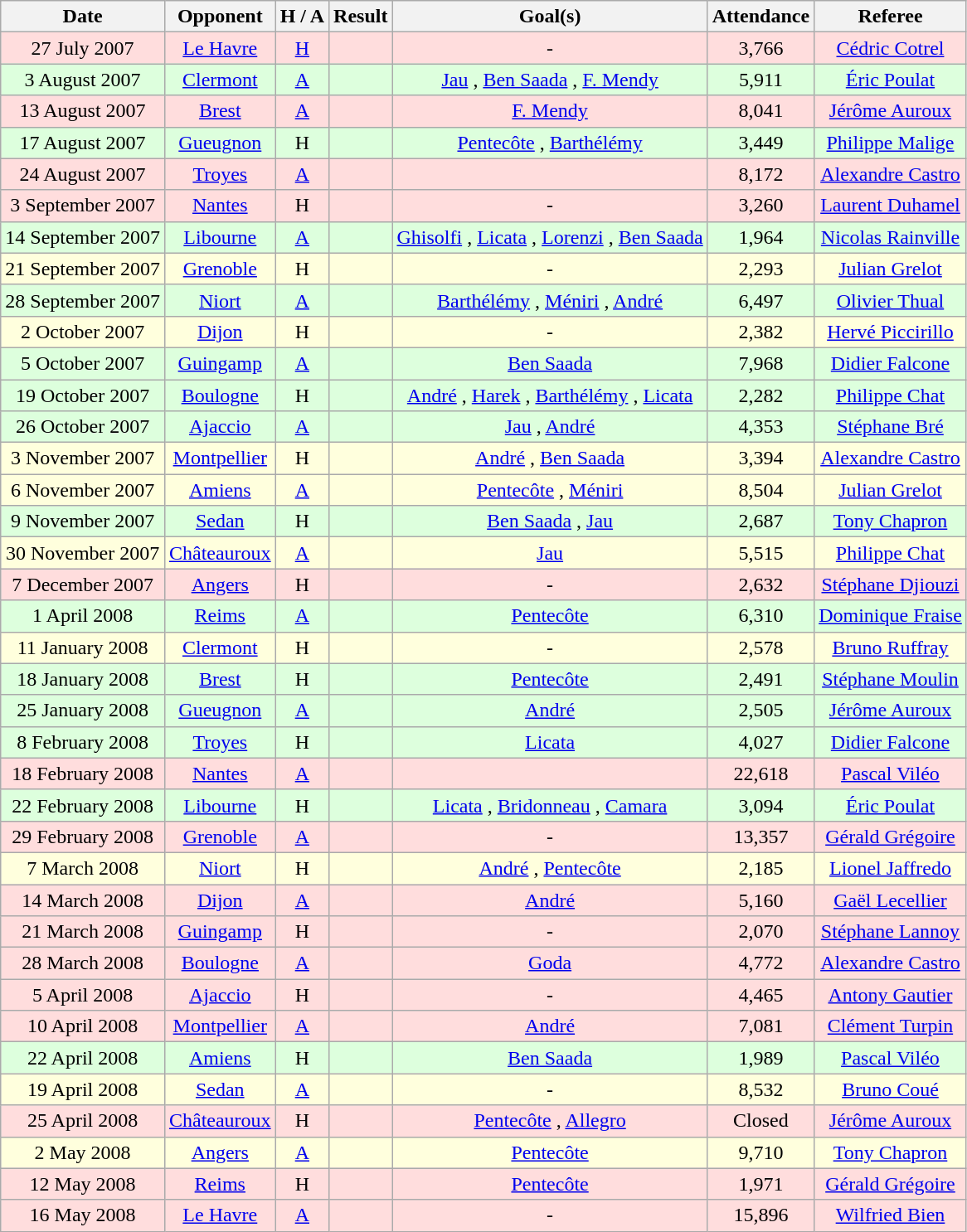<table class="wikitable sortable" style="text-align:center">
<tr>
<th class="sortable">Date</th>
<th>Opponent</th>
<th>H / A</th>
<th>Result</th>
<th>Goal(s)</th>
<th>Attendance</th>
<th>Referee</th>
</tr>
<tr style="background:#fdd;">
<td>27 July 2007</td>
<td><a href='#'>Le Havre</a></td>
<td><a href='#'>H</a></td>
<td></td>
<td>-</td>
<td>3,766</td>
<td><a href='#'>Cédric Cotrel</a></td>
</tr>
<tr style="background:#dfd;">
<td>3 August 2007</td>
<td><a href='#'>Clermont</a></td>
<td><a href='#'>A</a></td>
<td></td>
<td><a href='#'>Jau</a> , <a href='#'>Ben Saada</a> , <a href='#'>F. Mendy</a> </td>
<td>5,911</td>
<td><a href='#'>Éric Poulat</a></td>
</tr>
<tr style="background:#fdd;">
<td>13 August 2007</td>
<td><a href='#'>Brest</a></td>
<td><a href='#'>A</a></td>
<td></td>
<td><a href='#'>F. Mendy</a> </td>
<td>8,041</td>
<td><a href='#'>Jérôme Auroux</a></td>
</tr>
<tr style="background:#dfd;">
<td>17 August 2007</td>
<td><a href='#'>Gueugnon</a></td>
<td>H</td>
<td></td>
<td><a href='#'>Pentecôte</a> , <a href='#'>Barthélémy</a> </td>
<td>3,449</td>
<td><a href='#'>Philippe Malige</a></td>
</tr>
<tr style="background:#fdd;">
<td>24 August 2007</td>
<td><a href='#'>Troyes</a></td>
<td><a href='#'>A</a></td>
<td></td>
<td></td>
<td>8,172</td>
<td><a href='#'>Alexandre Castro</a></td>
</tr>
<tr style="background:#fdd;">
<td>3 September 2007</td>
<td><a href='#'>Nantes</a></td>
<td>H</td>
<td></td>
<td>-</td>
<td>3,260</td>
<td><a href='#'>Laurent Duhamel</a></td>
</tr>
<tr style="background:#dfd;">
<td>14 September 2007</td>
<td><a href='#'>Libourne</a></td>
<td><a href='#'>A</a></td>
<td></td>
<td><a href='#'>Ghisolfi</a> , <a href='#'>Licata</a> , <a href='#'>Lorenzi</a> , <a href='#'>Ben Saada</a> </td>
<td>1,964</td>
<td><a href='#'>Nicolas Rainville</a></td>
</tr>
<tr style="background:#ffd;">
<td>21 September 2007</td>
<td><a href='#'>Grenoble</a></td>
<td>H</td>
<td></td>
<td>-</td>
<td>2,293</td>
<td><a href='#'>Julian Grelot</a></td>
</tr>
<tr style="background:#dfd;">
<td>28 September 2007</td>
<td><a href='#'>Niort</a></td>
<td><a href='#'>A</a></td>
<td></td>
<td><a href='#'>Barthélémy</a> , <a href='#'>Méniri</a> , <a href='#'>André</a> </td>
<td>6,497</td>
<td><a href='#'>Olivier Thual</a></td>
</tr>
<tr style="background:#ffd;">
<td>2 October 2007</td>
<td><a href='#'>Dijon</a></td>
<td>H</td>
<td></td>
<td>-</td>
<td>2,382</td>
<td><a href='#'>Hervé Piccirillo</a></td>
</tr>
<tr style="background:#dfd;">
<td>5 October 2007</td>
<td><a href='#'>Guingamp</a></td>
<td><a href='#'>A</a></td>
<td></td>
<td><a href='#'>Ben Saada</a> </td>
<td>7,968</td>
<td><a href='#'>Didier Falcone</a></td>
</tr>
<tr style="background:#dfd;">
<td>19 October 2007</td>
<td><a href='#'>Boulogne</a></td>
<td>H</td>
<td></td>
<td><a href='#'>André</a> , <a href='#'>Harek</a> , <a href='#'>Barthélémy</a> , <a href='#'>Licata</a> </td>
<td>2,282</td>
<td><a href='#'>Philippe Chat</a></td>
</tr>
<tr style="background:#dfd;">
<td>26 October 2007</td>
<td><a href='#'>Ajaccio</a></td>
<td><a href='#'>A</a></td>
<td></td>
<td><a href='#'>Jau</a> , <a href='#'>André</a> </td>
<td>4,353</td>
<td><a href='#'>Stéphane Bré</a></td>
</tr>
<tr style="background:#ffd;">
<td>3 November 2007</td>
<td><a href='#'>Montpellier</a></td>
<td>H</td>
<td></td>
<td><a href='#'>André</a> , <a href='#'>Ben Saada</a> </td>
<td>3,394</td>
<td><a href='#'>Alexandre Castro</a></td>
</tr>
<tr style="background:#ffd;">
<td>6 November 2007</td>
<td><a href='#'>Amiens</a></td>
<td><a href='#'>A</a></td>
<td></td>
<td><a href='#'>Pentecôte</a> , <a href='#'>Méniri</a> </td>
<td>8,504</td>
<td><a href='#'>Julian Grelot</a></td>
</tr>
<tr style="background:#dfd;">
<td>9 November 2007</td>
<td><a href='#'>Sedan</a></td>
<td>H</td>
<td></td>
<td><a href='#'>Ben Saada</a> , <a href='#'>Jau</a> </td>
<td>2,687</td>
<td><a href='#'>Tony Chapron</a></td>
</tr>
<tr style="background:#ffd;">
<td>30 November 2007</td>
<td><a href='#'>Châteauroux</a></td>
<td><a href='#'>A</a></td>
<td></td>
<td><a href='#'>Jau</a> </td>
<td>5,515</td>
<td><a href='#'>Philippe Chat</a></td>
</tr>
<tr style="background:#fdd;">
<td>7 December 2007</td>
<td><a href='#'>Angers</a></td>
<td>H</td>
<td></td>
<td>-</td>
<td>2,632</td>
<td><a href='#'>Stéphane Djiouzi</a></td>
</tr>
<tr style="background:#dfd;">
<td>1 April 2008</td>
<td><a href='#'>Reims</a></td>
<td><a href='#'>A</a></td>
<td></td>
<td><a href='#'>Pentecôte</a> </td>
<td>6,310</td>
<td><a href='#'>Dominique Fraise</a></td>
</tr>
<tr style="background:#ffd;">
<td>11 January 2008</td>
<td><a href='#'>Clermont</a></td>
<td>H</td>
<td></td>
<td>-</td>
<td>2,578</td>
<td><a href='#'>Bruno Ruffray</a></td>
</tr>
<tr style="background:#dfd;">
<td>18 January 2008</td>
<td><a href='#'>Brest</a></td>
<td>H</td>
<td></td>
<td><a href='#'>Pentecôte</a> </td>
<td>2,491</td>
<td><a href='#'>Stéphane Moulin</a></td>
</tr>
<tr style="background:#dfd;">
<td>25 January 2008</td>
<td><a href='#'>Gueugnon</a></td>
<td><a href='#'>A</a></td>
<td></td>
<td><a href='#'>André</a> </td>
<td>2,505</td>
<td><a href='#'>Jérôme Auroux</a></td>
</tr>
<tr style="background:#dfd;">
<td>8 February 2008</td>
<td><a href='#'>Troyes</a></td>
<td>H</td>
<td></td>
<td><a href='#'>Licata</a> </td>
<td>4,027</td>
<td><a href='#'>Didier Falcone</a></td>
</tr>
<tr style="background:#fdd;">
<td>18 February 2008</td>
<td><a href='#'>Nantes</a></td>
<td><a href='#'>A</a></td>
<td></td>
<td></td>
<td>22,618</td>
<td><a href='#'>Pascal Viléo</a></td>
</tr>
<tr style="background:#dfd;">
<td>22 February 2008</td>
<td><a href='#'>Libourne</a></td>
<td>H</td>
<td></td>
<td><a href='#'>Licata</a> , <a href='#'>Bridonneau</a> , <a href='#'>Camara</a> </td>
<td>3,094</td>
<td><a href='#'>Éric Poulat</a></td>
</tr>
<tr style="background:#fdd;">
<td>29 February 2008</td>
<td><a href='#'>Grenoble</a></td>
<td><a href='#'>A</a></td>
<td></td>
<td>-</td>
<td>13,357</td>
<td><a href='#'>Gérald Grégoire</a></td>
</tr>
<tr style="background:#ffd;">
<td>7 March 2008</td>
<td><a href='#'>Niort</a></td>
<td>H</td>
<td></td>
<td><a href='#'>André</a> , <a href='#'>Pentecôte</a> </td>
<td>2,185</td>
<td><a href='#'>Lionel Jaffredo</a></td>
</tr>
<tr style="background:#fdd;">
<td>14 March 2008</td>
<td><a href='#'>Dijon</a></td>
<td><a href='#'>A</a></td>
<td></td>
<td><a href='#'>André</a> </td>
<td>5,160</td>
<td><a href='#'>Gaël Lecellier</a></td>
</tr>
<tr style="background:#fdd;">
<td>21 March 2008</td>
<td><a href='#'>Guingamp</a></td>
<td>H</td>
<td></td>
<td>-</td>
<td>2,070</td>
<td><a href='#'>Stéphane Lannoy</a></td>
</tr>
<tr style="background:#fdd;">
<td>28 March 2008</td>
<td><a href='#'>Boulogne</a></td>
<td><a href='#'>A</a></td>
<td></td>
<td><a href='#'>Goda</a> </td>
<td>4,772</td>
<td><a href='#'>Alexandre Castro</a></td>
</tr>
<tr style="background:#fdd;">
<td>5 April 2008</td>
<td><a href='#'>Ajaccio</a></td>
<td>H</td>
<td></td>
<td>-</td>
<td>4,465</td>
<td><a href='#'>Antony Gautier</a></td>
</tr>
<tr style="background:#fdd;">
<td>10 April 2008</td>
<td><a href='#'>Montpellier</a></td>
<td><a href='#'>A</a></td>
<td></td>
<td><a href='#'>André</a> </td>
<td>7,081</td>
<td><a href='#'>Clément Turpin</a></td>
</tr>
<tr style="background:#dfd;">
<td>22 April 2008</td>
<td><a href='#'>Amiens</a></td>
<td>H</td>
<td></td>
<td><a href='#'>Ben Saada</a> </td>
<td>1,989</td>
<td><a href='#'>Pascal Viléo</a></td>
</tr>
<tr style="background:#ffd;">
<td>19 April 2008</td>
<td><a href='#'>Sedan</a></td>
<td><a href='#'>A</a></td>
<td></td>
<td>-</td>
<td>8,532</td>
<td><a href='#'>Bruno Coué</a></td>
</tr>
<tr style="background:#fdd;">
<td>25 April 2008</td>
<td><a href='#'>Châteauroux</a></td>
<td>H</td>
<td></td>
<td><a href='#'>Pentecôte</a> , <a href='#'>Allegro</a> </td>
<td>Closed</td>
<td><a href='#'>Jérôme Auroux</a></td>
</tr>
<tr style="background:#ffd;">
<td>2 May 2008</td>
<td><a href='#'>Angers</a></td>
<td><a href='#'>A</a></td>
<td></td>
<td><a href='#'>Pentecôte</a> </td>
<td>9,710</td>
<td><a href='#'>Tony Chapron</a></td>
</tr>
<tr style="background:#fdd;">
<td>12 May 2008</td>
<td><a href='#'>Reims</a></td>
<td>H</td>
<td></td>
<td><a href='#'>Pentecôte</a> </td>
<td>1,971</td>
<td><a href='#'>Gérald Grégoire</a></td>
</tr>
<tr style="background:#fdd;">
<td>16 May 2008</td>
<td><a href='#'>Le Havre</a></td>
<td><a href='#'>A</a></td>
<td></td>
<td>-</td>
<td>15,896</td>
<td><a href='#'>Wilfried Bien</a></td>
</tr>
</table>
